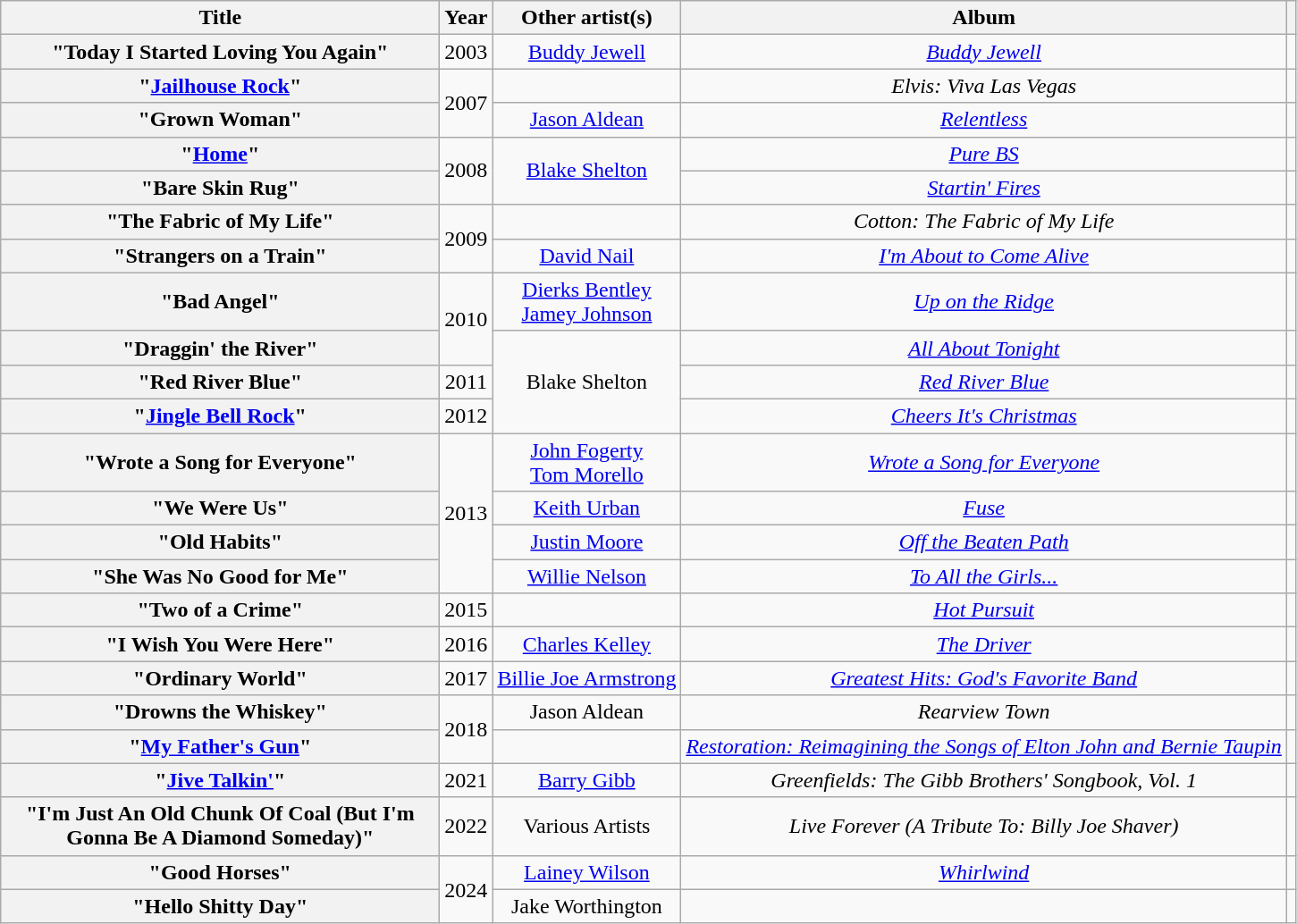<table class="wikitable sortable plainrowheaders" style="text-align: center;">
<tr>
<th scope="col" style="width:20em;">Title</th>
<th scope="col">Year</th>
<th scope="col">Other artist(s)</th>
<th scope="col">Album</th>
<th scope="col" class="unsortable"></th>
</tr>
<tr>
<th scope = "row">"Today I Started Loving You Again"</th>
<td>2003</td>
<td><a href='#'>Buddy Jewell</a></td>
<td><em><a href='#'>Buddy Jewell</a></em></td>
<td></td>
</tr>
<tr>
<th scope = "row">"<a href='#'>Jailhouse Rock</a>"</th>
<td rowspan=2>2007</td>
<td></td>
<td><em>Elvis: Viva Las Vegas</em></td>
<td></td>
</tr>
<tr>
<th scope = "row">"Grown Woman"</th>
<td><a href='#'>Jason Aldean</a></td>
<td><em><a href='#'>Relentless</a></em></td>
<td></td>
</tr>
<tr>
<th scope = "row">"<a href='#'>Home</a>"</th>
<td rowspan=2>2008</td>
<td rowspan=2><a href='#'>Blake Shelton</a></td>
<td><em><a href='#'>Pure BS</a></em></td>
<td></td>
</tr>
<tr>
<th scope = "row">"Bare Skin Rug"</th>
<td><em><a href='#'>Startin' Fires</a></em></td>
<td></td>
</tr>
<tr>
<th scope = "row">"The Fabric of My Life"</th>
<td rowspan=2>2009</td>
<td></td>
<td><em>Cotton: The Fabric of My Life</em></td>
<td></td>
</tr>
<tr>
<th scope = "row">"Strangers on a Train"</th>
<td><a href='#'>David Nail</a></td>
<td><em><a href='#'>I'm About to Come Alive</a></em></td>
<td></td>
</tr>
<tr>
<th scope = "row">"Bad Angel"</th>
<td rowspan=2>2010</td>
<td><a href='#'>Dierks Bentley</a><br><a href='#'>Jamey Johnson</a></td>
<td><em><a href='#'>Up on the Ridge</a></em></td>
<td></td>
</tr>
<tr>
<th scope = "row">"Draggin' the River"</th>
<td rowspan = "3">Blake Shelton</td>
<td><em><a href='#'>All About Tonight</a></em></td>
<td></td>
</tr>
<tr>
<th scope = "row">"Red River Blue"</th>
<td>2011</td>
<td><em><a href='#'>Red River Blue</a></em></td>
<td></td>
</tr>
<tr>
<th scope = "row">"<a href='#'>Jingle Bell Rock</a>"</th>
<td>2012</td>
<td><em><a href='#'>Cheers It's Christmas</a></em></td>
<td></td>
</tr>
<tr>
<th scope = "row">"Wrote a Song for Everyone"</th>
<td rowspan=4>2013</td>
<td><a href='#'>John Fogerty</a><br><a href='#'>Tom Morello</a></td>
<td><em><a href='#'>Wrote a Song for Everyone</a></em></td>
<td></td>
</tr>
<tr>
<th scope = "row">"We Were Us"</th>
<td><a href='#'>Keith Urban</a></td>
<td><em><a href='#'>Fuse</a></em></td>
<td></td>
</tr>
<tr>
<th scope = "row">"Old Habits"</th>
<td><a href='#'>Justin Moore</a></td>
<td><em><a href='#'>Off the Beaten Path</a></em></td>
<td></td>
</tr>
<tr>
<th scope = "row">"She Was No Good for Me"</th>
<td><a href='#'>Willie Nelson</a></td>
<td><em><a href='#'>To All the Girls...</a></em></td>
<td></td>
</tr>
<tr>
<th scope = "row">"Two of a Crime"</th>
<td>2015</td>
<td></td>
<td><em><a href='#'>Hot Pursuit</a></em></td>
<td></td>
</tr>
<tr>
<th scope = "row">"I Wish You Were Here"</th>
<td>2016</td>
<td><a href='#'>Charles Kelley</a></td>
<td><em><a href='#'>The Driver</a></em></td>
<td></td>
</tr>
<tr>
<th scope = "row">"Ordinary World"</th>
<td>2017</td>
<td><a href='#'>Billie Joe Armstrong</a></td>
<td><em><a href='#'>Greatest Hits: God's Favorite Band</a></em></td>
<td></td>
</tr>
<tr>
<th scope = "row">"Drowns the Whiskey"</th>
<td rowspan=2>2018</td>
<td>Jason Aldean</td>
<td><em>Rearview Town</em></td>
<td></td>
</tr>
<tr>
<th scope = "row">"<a href='#'>My Father's Gun</a>"</th>
<td></td>
<td><em><a href='#'>Restoration: Reimagining the Songs of Elton John and Bernie Taupin</a></em></td>
<td></td>
</tr>
<tr>
<th scope = "row">"<a href='#'>Jive Talkin'</a>"</th>
<td>2021</td>
<td><a href='#'>Barry Gibb</a></td>
<td><em>Greenfields: The Gibb Brothers' Songbook, Vol. 1</em></td>
<td></td>
</tr>
<tr>
<th scope = "row">"I'm Just An Old Chunk Of Coal (But I'm Gonna Be A Diamond Someday)"</th>
<td>2022</td>
<td>Various Artists</td>
<td><em>Live Forever (A Tribute To: Billy Joe Shaver)</em></td>
<td></td>
</tr>
<tr>
<th scope="row">"Good Horses"</th>
<td rowspan=2>2024</td>
<td><a href='#'>Lainey Wilson</a></td>
<td><em><a href='#'>Whirlwind</a></em></td>
<td></td>
</tr>
<tr>
<th scope="row">"Hello Shitty Day"</th>
<td>Jake Worthington</td>
<td></td>
<td></td>
</tr>
</table>
